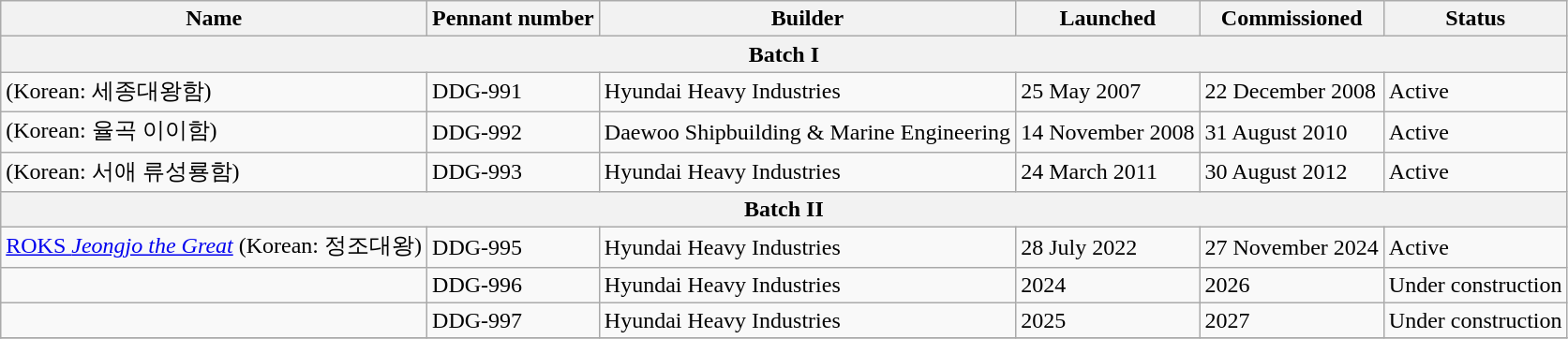<table class=wikitable>
<tr>
<th>Name</th>
<th>Pennant number</th>
<th>Builder</th>
<th>Launched</th>
<th>Commissioned</th>
<th>Status</th>
</tr>
<tr>
<th colspan="6">Batch I</th>
</tr>
<tr>
<td> (Korean: 세종대왕함)</td>
<td>DDG-991</td>
<td>Hyundai Heavy Industries</td>
<td>25 May 2007</td>
<td>22 December 2008</td>
<td>Active</td>
</tr>
<tr>
<td> (Korean: 율곡 이이함)</td>
<td>DDG-992</td>
<td>Daewoo Shipbuilding & Marine Engineering</td>
<td>14 November 2008</td>
<td>31 August 2010</td>
<td>Active</td>
</tr>
<tr>
<td> (Korean: 서애 류성룡함)</td>
<td>DDG-993</td>
<td>Hyundai Heavy Industries</td>
<td>24 March 2011</td>
<td>30 August 2012</td>
<td>Active</td>
</tr>
<tr>
<th colspan="6">Batch II</th>
</tr>
<tr>
<td><a href='#'>ROKS <em>Jeongjo the Great</em></a> (Korean: 정조대왕)</td>
<td>DDG-995</td>
<td>Hyundai Heavy Industries</td>
<td>28 July 2022</td>
<td>27 November 2024</td>
<td>Active</td>
</tr>
<tr>
<td></td>
<td>DDG-996</td>
<td>Hyundai Heavy Industries</td>
<td>2024</td>
<td>2026</td>
<td>Under construction</td>
</tr>
<tr>
<td></td>
<td>DDG-997</td>
<td>Hyundai Heavy Industries</td>
<td>2025</td>
<td>2027</td>
<td>Under construction</td>
</tr>
<tr>
</tr>
</table>
